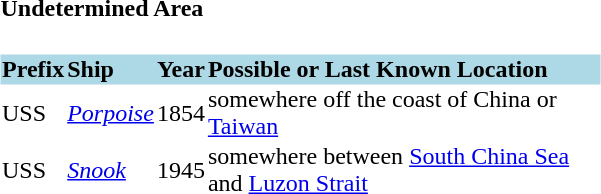<table class="collapsible collapsed" style="text-align: left; margin-bottom: 0;">
<tr>
<th style="width:400px;"><strong>Undetermined Area</strong></th>
</tr>
<tr>
<td><br><table class="sortable" style="margin-bottom: 0;" cellpadding="1" cellspacing="0">
<tr>
<th style="background:#ADD8E6;"><strong>Prefix</strong></th>
<th style="background:#ADD8E6;"><strong>Ship</strong></th>
<th style="background:#ADD8E6;"><strong>Year</strong></th>
<th style="background:#ADD8E6;" class="unsortable">Possible or Last Known Location</th>
</tr>
<tr>
<td>USS</td>
<td><a href='#'><em>Porpoise</em></a></td>
<td style="text-align:center;">1854</td>
<td>somewhere off the coast of China or <a href='#'>Taiwan</a></td>
</tr>
<tr>
<td>USS</td>
<td><a href='#'><em>Snook</em></a></td>
<td style="text-align:center;">1945</td>
<td>somewhere between <a href='#'>South China Sea</a> and <a href='#'>Luzon Strait</a></td>
</tr>
</table>
</td>
</tr>
</table>
